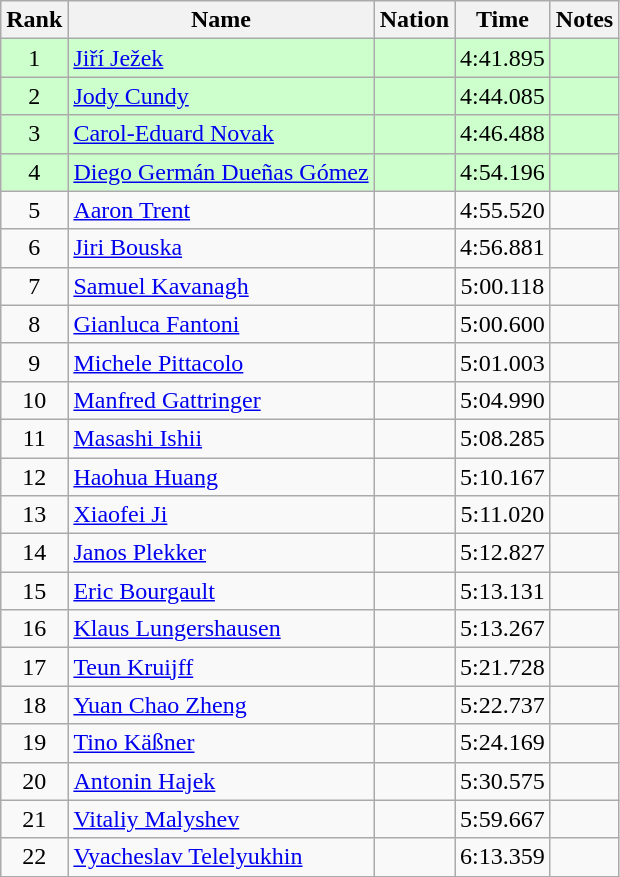<table class="wikitable sortable" style="text-align:center">
<tr>
<th>Rank</th>
<th>Name</th>
<th>Nation</th>
<th>Time</th>
<th>Notes</th>
</tr>
<tr bgcolor=ccffcc>
<td>1</td>
<td align=left><a href='#'>Jiří Ježek</a></td>
<td align=left></td>
<td>4:41.895</td>
<td></td>
</tr>
<tr bgcolor=ccffcc>
<td>2</td>
<td align=left><a href='#'>Jody Cundy</a></td>
<td align=left></td>
<td>4:44.085</td>
<td></td>
</tr>
<tr bgcolor=ccffcc>
<td>3</td>
<td align=left><a href='#'>Carol-Eduard Novak</a></td>
<td align=left></td>
<td>4:46.488</td>
<td></td>
</tr>
<tr bgcolor=ccffcc>
<td>4</td>
<td align=left><a href='#'>Diego Germán Dueñas Gómez</a></td>
<td align=left></td>
<td>4:54.196</td>
<td></td>
</tr>
<tr>
<td>5</td>
<td align=left><a href='#'>Aaron Trent</a></td>
<td align=left></td>
<td>4:55.520</td>
<td></td>
</tr>
<tr>
<td>6</td>
<td align=left><a href='#'>Jiri Bouska</a></td>
<td align=left></td>
<td>4:56.881</td>
<td></td>
</tr>
<tr>
<td>7</td>
<td align=left><a href='#'>Samuel Kavanagh</a></td>
<td align=left></td>
<td>5:00.118</td>
<td></td>
</tr>
<tr>
<td>8</td>
<td align=left><a href='#'>Gianluca Fantoni</a></td>
<td align=left></td>
<td>5:00.600</td>
<td></td>
</tr>
<tr>
<td>9</td>
<td align=left><a href='#'>Michele Pittacolo</a></td>
<td align=left></td>
<td>5:01.003</td>
<td></td>
</tr>
<tr>
<td>10</td>
<td align=left><a href='#'>Manfred Gattringer</a></td>
<td align=left></td>
<td>5:04.990</td>
<td></td>
</tr>
<tr>
<td>11</td>
<td align=left><a href='#'>Masashi Ishii</a></td>
<td align=left></td>
<td>5:08.285</td>
<td></td>
</tr>
<tr>
<td>12</td>
<td align=left><a href='#'>Haohua Huang</a></td>
<td align=left></td>
<td>5:10.167</td>
<td></td>
</tr>
<tr>
<td>13</td>
<td align=left><a href='#'>Xiaofei Ji</a></td>
<td align=left></td>
<td>5:11.020</td>
<td></td>
</tr>
<tr>
<td>14</td>
<td align=left><a href='#'>Janos Plekker</a></td>
<td align=left></td>
<td>5:12.827</td>
<td></td>
</tr>
<tr>
<td>15</td>
<td align=left><a href='#'>Eric Bourgault</a></td>
<td align=left></td>
<td>5:13.131</td>
<td></td>
</tr>
<tr>
<td>16</td>
<td align=left><a href='#'>Klaus Lungershausen</a></td>
<td align=left></td>
<td>5:13.267</td>
<td></td>
</tr>
<tr>
<td>17</td>
<td align=left><a href='#'>Teun Kruijff</a></td>
<td align=left></td>
<td>5:21.728</td>
<td></td>
</tr>
<tr>
<td>18</td>
<td align=left><a href='#'>Yuan Chao Zheng</a></td>
<td align=left></td>
<td>5:22.737</td>
<td></td>
</tr>
<tr>
<td>19</td>
<td align=left><a href='#'>Tino Käßner</a></td>
<td align=left></td>
<td>5:24.169</td>
<td></td>
</tr>
<tr>
<td>20</td>
<td align=left><a href='#'>Antonin Hajek</a></td>
<td align=left></td>
<td>5:30.575</td>
<td></td>
</tr>
<tr>
<td>21</td>
<td align=left><a href='#'>Vitaliy Malyshev</a></td>
<td align=left></td>
<td>5:59.667</td>
<td></td>
</tr>
<tr>
<td>22</td>
<td align=left><a href='#'>Vyacheslav Telelyukhin</a></td>
<td align=left></td>
<td>6:13.359</td>
<td></td>
</tr>
</table>
